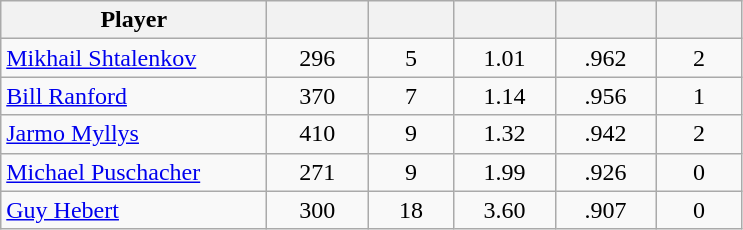<table class="wikitable sortable" style="text-align:center;">
<tr>
<th style="width:170px;">Player</th>
<th style="width:60px;"></th>
<th style="width:50px;"></th>
<th style="width:60px;"></th>
<th style="width:60px;"></th>
<th style="width:50px;"></th>
</tr>
<tr>
<td style="text-align:left;"> <a href='#'>Mikhail Shtalenkov</a></td>
<td>296</td>
<td>5</td>
<td>1.01</td>
<td>.962</td>
<td>2</td>
</tr>
<tr>
<td style="text-align:left;"> <a href='#'>Bill Ranford</a></td>
<td>370</td>
<td>7</td>
<td>1.14</td>
<td>.956</td>
<td>1</td>
</tr>
<tr>
<td style="text-align:left;"> <a href='#'>Jarmo Myllys</a></td>
<td>410</td>
<td>9</td>
<td>1.32</td>
<td>.942</td>
<td>2</td>
</tr>
<tr>
<td style="text-align:left;"> <a href='#'>Michael Puschacher</a></td>
<td>271</td>
<td>9</td>
<td>1.99</td>
<td>.926</td>
<td>0</td>
</tr>
<tr>
<td style="text-align:left;"> <a href='#'>Guy Hebert</a></td>
<td>300</td>
<td>18</td>
<td>3.60</td>
<td>.907</td>
<td>0</td>
</tr>
</table>
